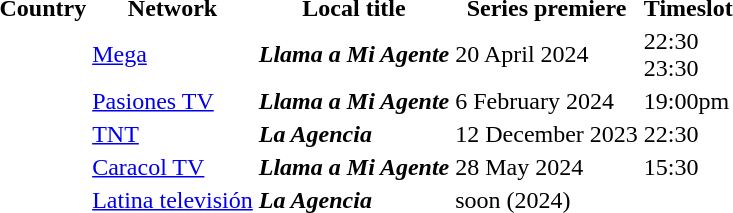<table>
<tr>
<th>Country</th>
<th>Network</th>
<th>Local title</th>
<th>Series premiere</th>
<th>Timeslot</th>
</tr>
<tr>
<td></td>
<td><a href='#'>Mega</a></td>
<td><strong><em>Llama a Mi Agente</em></strong></td>
<td>20 April 2024</td>
<td>22:30  <br> 23:30</td>
</tr>
<tr>
<td></td>
<td><a href='#'>Pasiones TV</a></td>
<td><strong><em>Llama a Mi Agente</em></strong></td>
<td>6 February 2024</td>
<td>19:00pm</td>
</tr>
<tr>
<td></td>
<td><a href='#'>TNT</a></td>
<td><strong><em>La Agencia</em></strong></td>
<td>12 December 2023</td>
<td>22:30</td>
</tr>
<tr>
<td></td>
<td><a href='#'>Caracol TV</a></td>
<td><strong><em>Llama a Mi Agente</em></strong></td>
<td>28 May 2024</td>
<td>15:30 </td>
</tr>
<tr>
<td></td>
<td><a href='#'>Latina televisión</a></td>
<td><strong><em>La Agencia</em></strong></td>
<td>soon (2024)</td>
</tr>
</table>
